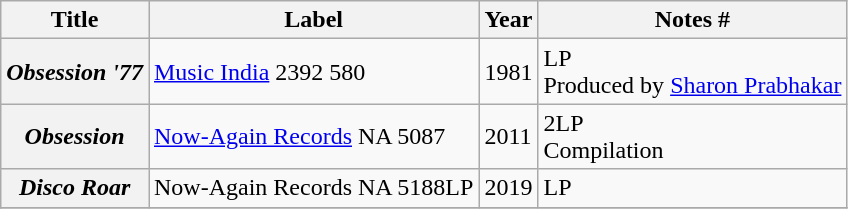<table class="wikitable plainrowheaders sortable">
<tr>
<th scope="col" class="unsortable">Title</th>
<th scope="col">Label</th>
<th scope="col">Year</th>
<th scope="col" class="unsortable">Notes #</th>
</tr>
<tr>
<th scope="row"><em>Obsession '77</em></th>
<td><a href='#'>Music India</a> 2392 580</td>
<td>1981</td>
<td>LP<br>Produced by <a href='#'>Sharon Prabhakar</a></td>
</tr>
<tr>
<th scope="row"><em>Obsession</em></th>
<td><a href='#'>Now-Again Records</a> NA 5087</td>
<td>2011</td>
<td>2LP<br>Compilation</td>
</tr>
<tr>
<th scope="row"><em>Disco Roar</em></th>
<td>Now-Again Records NA 5188LP</td>
<td>2019</td>
<td>LP</td>
</tr>
<tr>
</tr>
</table>
